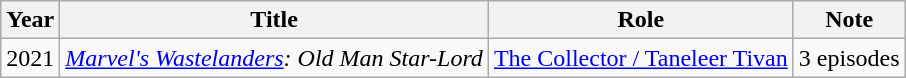<table class="wikitable sortable mw-collapsible">
<tr>
<th>Year</th>
<th>Title</th>
<th>Role</th>
<th>Note</th>
</tr>
<tr>
<td>2021</td>
<td><em><a href='#'>Marvel's Wastelanders</a>: Old Man Star-Lord</em></td>
<td><a href='#'>The Collector / Taneleer Tivan</a></td>
<td>3 episodes</td>
</tr>
</table>
